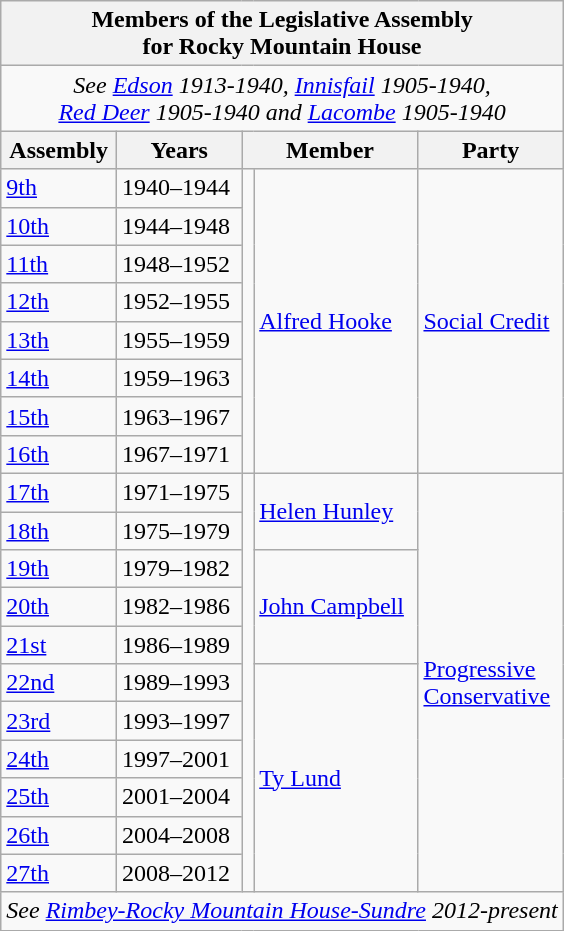<table class="wikitable collapsible" align=right>
<tr>
<th colspan=5>Members of the Legislative Assembly<br>for Rocky Mountain House</th>
</tr>
<tr>
<td align="center" colspan=5><em>See <a href='#'>Edson</a> 1913-1940, <a href='#'>Innisfail</a> 1905-1940,<br><a href='#'>Red Deer</a> 1905-1940 and <a href='#'>Lacombe</a> 1905-1940</em></td>
</tr>
<tr>
<th>Assembly</th>
<th>Years</th>
<th colspan="2">Member</th>
<th>Party</th>
</tr>
<tr>
<td><a href='#'>9th</a></td>
<td>1940–1944</td>
<td rowspan=8 ></td>
<td rowspan=8><a href='#'>Alfred Hooke</a></td>
<td rowspan=8><a href='#'>Social Credit</a></td>
</tr>
<tr>
<td><a href='#'>10th</a></td>
<td>1944–1948</td>
</tr>
<tr>
<td><a href='#'>11th</a></td>
<td>1948–1952</td>
</tr>
<tr>
<td><a href='#'>12th</a></td>
<td>1952–1955</td>
</tr>
<tr>
<td><a href='#'>13th</a></td>
<td>1955–1959</td>
</tr>
<tr>
<td><a href='#'>14th</a></td>
<td>1959–1963</td>
</tr>
<tr>
<td><a href='#'>15th</a></td>
<td>1963–1967</td>
</tr>
<tr>
<td><a href='#'>16th</a></td>
<td>1967–1971</td>
</tr>
<tr>
<td><a href='#'>17th</a></td>
<td>1971–1975</td>
<td rowspan=11 ></td>
<td rowspan=2><a href='#'>Helen Hunley</a></td>
<td rowspan=11><a href='#'>Progressive <br>Conservative</a></td>
</tr>
<tr>
<td><a href='#'>18th</a></td>
<td>1975–1979</td>
</tr>
<tr>
<td><a href='#'>19th</a></td>
<td>1979–1982</td>
<td rowspan=3><a href='#'>John Campbell</a></td>
</tr>
<tr>
<td><a href='#'>20th</a></td>
<td>1982–1986</td>
</tr>
<tr>
<td><a href='#'>21st</a></td>
<td>1986–1989</td>
</tr>
<tr>
<td><a href='#'>22nd</a></td>
<td>1989–1993</td>
<td rowspan=6><a href='#'>Ty Lund</a></td>
</tr>
<tr>
<td><a href='#'>23rd</a></td>
<td>1993–1997</td>
</tr>
<tr>
<td><a href='#'>24th</a></td>
<td>1997–2001</td>
</tr>
<tr>
<td><a href='#'>25th</a></td>
<td>2001–2004</td>
</tr>
<tr>
<td><a href='#'>26th</a></td>
<td>2004–2008</td>
</tr>
<tr>
<td><a href='#'>27th</a></td>
<td>2008–2012</td>
</tr>
<tr>
<td colspan=5 align=center><em>See <a href='#'>Rimbey-Rocky Mountain House-Sundre</a> 2012-present</em></td>
</tr>
</table>
